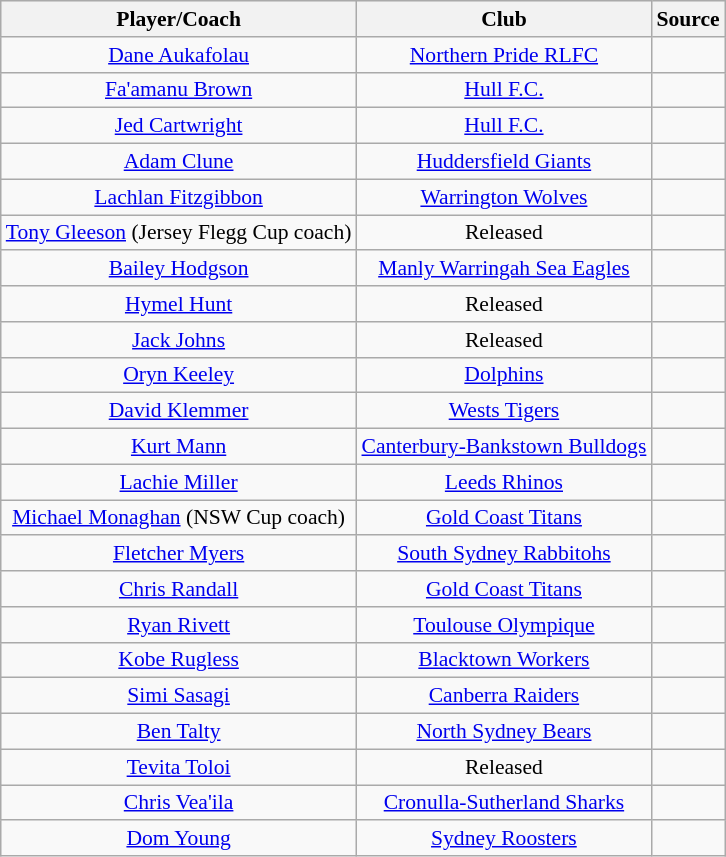<table class="wikitable sortable" style="text-align: center; font-size:90%">
<tr style="background:#efefef;">
<th>Player/Coach</th>
<th>Club</th>
<th>Source</th>
</tr>
<tr>
<td><a href='#'>Dane Aukafolau</a></td>
<td><a href='#'>Northern Pride RLFC</a></td>
<td></td>
</tr>
<tr>
<td><a href='#'>Fa'amanu Brown</a></td>
<td><a href='#'>Hull F.C.</a></td>
<td></td>
</tr>
<tr>
<td><a href='#'>Jed Cartwright</a></td>
<td><a href='#'>Hull F.C.</a></td>
<td></td>
</tr>
<tr>
<td><a href='#'>Adam Clune</a></td>
<td><a href='#'>Huddersfield Giants</a></td>
<td></td>
</tr>
<tr>
<td><a href='#'>Lachlan Fitzgibbon</a></td>
<td><a href='#'>Warrington Wolves</a></td>
<td></td>
</tr>
<tr>
<td><a href='#'>Tony Gleeson</a> (Jersey Flegg Cup coach)</td>
<td>Released</td>
<td></td>
</tr>
<tr>
<td><a href='#'>Bailey Hodgson</a></td>
<td><a href='#'>Manly Warringah Sea Eagles</a></td>
<td></td>
</tr>
<tr>
<td><a href='#'>Hymel Hunt</a></td>
<td>Released</td>
<td></td>
</tr>
<tr>
<td><a href='#'>Jack Johns</a></td>
<td>Released</td>
<td></td>
</tr>
<tr>
<td><a href='#'>Oryn Keeley</a></td>
<td><a href='#'>Dolphins</a></td>
<td></td>
</tr>
<tr>
<td><a href='#'>David Klemmer</a></td>
<td><a href='#'>Wests Tigers</a></td>
<td></td>
</tr>
<tr>
<td><a href='#'>Kurt Mann</a></td>
<td><a href='#'>Canterbury-Bankstown Bulldogs</a></td>
<td></td>
</tr>
<tr>
<td><a href='#'>Lachie Miller</a></td>
<td><a href='#'>Leeds Rhinos</a></td>
<td></td>
</tr>
<tr>
<td><a href='#'>Michael Monaghan</a> (NSW Cup coach)</td>
<td><a href='#'>Gold Coast Titans</a></td>
<td></td>
</tr>
<tr>
<td><a href='#'>Fletcher Myers</a></td>
<td><a href='#'>South Sydney Rabbitohs</a></td>
<td></td>
</tr>
<tr>
<td><a href='#'>Chris Randall</a></td>
<td><a href='#'>Gold Coast Titans</a></td>
<td></td>
</tr>
<tr>
<td><a href='#'>Ryan Rivett</a></td>
<td><a href='#'>Toulouse Olympique</a></td>
<td></td>
</tr>
<tr>
<td><a href='#'>Kobe Rugless</a></td>
<td><a href='#'>Blacktown Workers</a></td>
<td></td>
</tr>
<tr>
<td><a href='#'>Simi Sasagi</a></td>
<td><a href='#'>Canberra Raiders</a></td>
<td></td>
</tr>
<tr>
<td><a href='#'>Ben Talty</a></td>
<td><a href='#'>North Sydney Bears</a></td>
<td></td>
</tr>
<tr>
<td><a href='#'>Tevita Toloi</a></td>
<td>Released</td>
<td></td>
</tr>
<tr>
<td><a href='#'>Chris Vea'ila</a></td>
<td><a href='#'>Cronulla-Sutherland Sharks</a></td>
<td></td>
</tr>
<tr>
<td><a href='#'>Dom Young</a></td>
<td><a href='#'>Sydney Roosters</a></td>
<td></td>
</tr>
</table>
